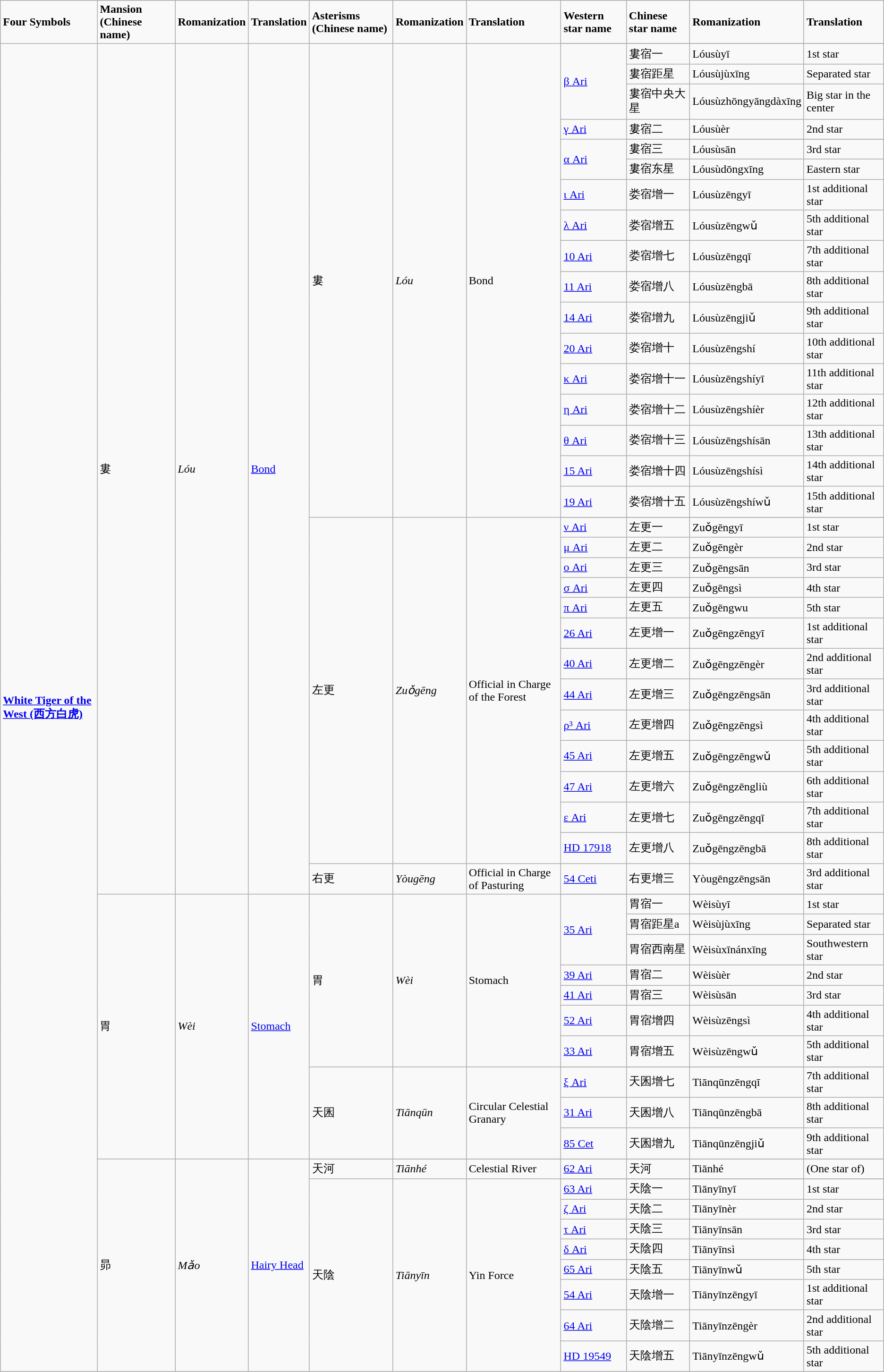<table class="wikitable">
<tr>
<td><strong>Four Symbols</strong></td>
<td><strong>Mansion (Chinese name)</strong></td>
<td><strong>Romanization</strong></td>
<td><strong>Translation</strong></td>
<td><strong>Asterisms (Chinese name)</strong></td>
<td><strong>Romanization</strong></td>
<td><strong>Translation</strong></td>
<td><strong>Western star name</strong></td>
<td><strong>Chinese star name</strong></td>
<td><strong>Romanization</strong></td>
<td><strong>Translation</strong></td>
</tr>
<tr>
<td rowspan="60"><strong><a href='#'>White Tiger of the West (西方白虎)</a></strong></td>
<td rowspan="35">婁</td>
<td rowspan="35"><em>Lóu</em></td>
<td rowspan="35"><a href='#'>Bond</a></td>
<td rowspan="20">婁</td>
<td rowspan="20"><em>Lóu</em></td>
<td rowspan="20">Bond</td>
</tr>
<tr>
<td rowspan="4"><a href='#'>β Ari</a></td>
</tr>
<tr>
<td>婁宿一</td>
<td>Lóusùyī</td>
<td>1st star</td>
</tr>
<tr>
<td>婁宿距星</td>
<td>Lóusùjùxīng</td>
<td>Separated star</td>
</tr>
<tr>
<td>婁宿中央大星</td>
<td>Lóusùzhōngyāngdàxīng</td>
<td>Big star in the center</td>
</tr>
<tr>
<td><a href='#'>γ Ari</a></td>
<td>婁宿二</td>
<td>Lóusùèr</td>
<td>2nd star</td>
</tr>
<tr>
<td rowspan="3"><a href='#'>α Ari</a></td>
</tr>
<tr>
<td>婁宿三</td>
<td>Lóusùsān</td>
<td>3rd star</td>
</tr>
<tr>
<td>婁宿东星</td>
<td>Lóusùdōngxīng</td>
<td>Eastern star</td>
</tr>
<tr>
<td><a href='#'>ι Ari</a></td>
<td>娄宿增一</td>
<td>Lóusùzēngyī</td>
<td>1st additional star</td>
</tr>
<tr>
<td><a href='#'>λ Ari</a></td>
<td>娄宿增五</td>
<td>Lóusùzēngwǔ</td>
<td>5th additional star</td>
</tr>
<tr>
<td><a href='#'>10 Ari</a></td>
<td>娄宿增七</td>
<td>Lóusùzēngqī</td>
<td>7th additional star</td>
</tr>
<tr>
<td><a href='#'>11 Ari</a></td>
<td>娄宿增八</td>
<td>Lóusùzēngbā</td>
<td>8th additional star</td>
</tr>
<tr>
<td><a href='#'>14 Ari</a></td>
<td>娄宿增九</td>
<td>Lóusùzēngjiǔ</td>
<td>9th additional star</td>
</tr>
<tr>
<td><a href='#'>20 Ari</a></td>
<td>娄宿增十</td>
<td>Lóusùzēngshí</td>
<td>10th additional star</td>
</tr>
<tr>
<td><a href='#'>κ Ari</a></td>
<td>娄宿增十一</td>
<td>Lóusùzēngshíyī</td>
<td>11th additional star</td>
</tr>
<tr>
<td><a href='#'>η Ari</a></td>
<td>娄宿增十二</td>
<td>Lóusùzēngshíèr</td>
<td>12th additional star</td>
</tr>
<tr>
<td><a href='#'>θ Ari</a></td>
<td>娄宿增十三</td>
<td>Lóusùzēngshísān</td>
<td>13th additional star</td>
</tr>
<tr>
<td><a href='#'>15 Ari</a></td>
<td>娄宿增十四</td>
<td>Lóusùzēngshísì</td>
<td>14th additional star</td>
</tr>
<tr>
<td><a href='#'>19 Ari</a></td>
<td>娄宿增十五</td>
<td>Lóusùzēngshíwǔ</td>
<td>15th additional star</td>
</tr>
<tr>
<td rowspan="14">左更</td>
<td rowspan="14"><em>Zuǒgēng</em></td>
<td rowspan="14">Official in Charge of the Forest</td>
</tr>
<tr>
<td><a href='#'>ν Ari</a></td>
<td>左更一</td>
<td>Zuǒgēngyī</td>
<td>1st star</td>
</tr>
<tr>
<td><a href='#'>μ Ari</a></td>
<td>左更二</td>
<td>Zuǒgēngèr</td>
<td>2nd star</td>
</tr>
<tr>
<td><a href='#'>ο Ari</a></td>
<td>左更三</td>
<td>Zuǒgēngsān</td>
<td>3rd star</td>
</tr>
<tr>
<td><a href='#'>σ Ari</a></td>
<td>左更四</td>
<td>Zuǒgēngsì</td>
<td>4th star</td>
</tr>
<tr>
<td><a href='#'>π Ari</a></td>
<td>左更五</td>
<td>Zuǒgēngwu</td>
<td>5th star</td>
</tr>
<tr>
<td><a href='#'>26 Ari</a></td>
<td>左更增一</td>
<td>Zuǒgēngzēngyī</td>
<td>1st additional star</td>
</tr>
<tr>
<td><a href='#'>40 Ari</a></td>
<td>左更增二</td>
<td>Zuǒgēngzēngèr</td>
<td>2nd additional star</td>
</tr>
<tr>
<td><a href='#'>44 Ari</a></td>
<td>左更增三</td>
<td>Zuǒgēngzēngsān</td>
<td>3rd additional star</td>
</tr>
<tr>
<td><a href='#'>ρ³ Ari</a></td>
<td>左更增四</td>
<td>Zuǒgēngzēngsì</td>
<td>4th additional star</td>
</tr>
<tr>
<td><a href='#'>45 Ari</a></td>
<td>左更增五</td>
<td>Zuǒgēngzēngwǔ</td>
<td>5th additional star</td>
</tr>
<tr>
<td><a href='#'>47 Ari</a></td>
<td>左更增六</td>
<td>Zuǒgēngzēngliù</td>
<td>6th additional star</td>
</tr>
<tr>
<td><a href='#'>ε Ari</a></td>
<td>左更增七</td>
<td>Zuǒgēngzēngqī</td>
<td>7th additional star</td>
</tr>
<tr>
<td><a href='#'>HD 17918</a></td>
<td>左更增八</td>
<td>Zuǒgēngzēngbā</td>
<td>8th additional star</td>
</tr>
<tr>
<td>右更</td>
<td><em>Yòugēng</em></td>
<td>Official in Charge of Pasturing</td>
<td><a href='#'>54 Ceti</a></td>
<td>右更增三</td>
<td>Yòugēngzēngsān</td>
<td>3rd additional star</td>
</tr>
<tr>
<td rowspan="13">胃</td>
<td rowspan="13"><em>Wèi</em></td>
<td rowspan="13"><a href='#'>Stomach</a></td>
<td rowspan="9">胃</td>
<td rowspan="9"><em>Wèi</em></td>
<td rowspan="9">Stomach</td>
</tr>
<tr>
<td rowspan="4"><a href='#'>35 Ari</a></td>
</tr>
<tr>
<td>胃宿一</td>
<td>Wèisùyī</td>
<td>1st star</td>
</tr>
<tr>
<td>胃宿距星a</td>
<td>Wèisùjùxīng</td>
<td>Separated star</td>
</tr>
<tr>
<td>胃宿西南星</td>
<td>Wèisùxīnánxīng</td>
<td>Southwestern star</td>
</tr>
<tr>
<td><a href='#'>39 Ari</a></td>
<td>胃宿二</td>
<td>Wèisùèr</td>
<td>2nd star</td>
</tr>
<tr>
<td><a href='#'>41 Ari</a></td>
<td>胃宿三</td>
<td>Wèisùsān</td>
<td>3rd star</td>
</tr>
<tr>
<td><a href='#'>52 Ari</a></td>
<td>胃宿增四</td>
<td>Wèisùzēngsì</td>
<td>4th additional star</td>
</tr>
<tr>
<td><a href='#'>33 Ari</a></td>
<td>胃宿增五</td>
<td>Wèisùzēngwǔ</td>
<td>5th additional star</td>
</tr>
<tr>
<td rowspan="4">天囷</td>
<td rowspan="4"><em>Tiānqūn</em></td>
<td rowspan="4">Circular Celestial Granary</td>
</tr>
<tr>
<td><a href='#'>ξ Ari</a></td>
<td>天囷增七</td>
<td>Tiānqūnzēngqī</td>
<td>7th additional star</td>
</tr>
<tr>
<td><a href='#'>31 Ari</a></td>
<td>天囷增八</td>
<td>Tiānqūnzēngbā</td>
<td>8th additional star</td>
</tr>
<tr>
<td><a href='#'>85 Cet</a></td>
<td>天囷增九</td>
<td>Tiānqūnzēngjiǔ</td>
<td>9th additional star</td>
</tr>
<tr>
<td rowspan="11">昴</td>
<td rowspan="11"><em>Mǎo</em></td>
<td rowspan="11"><a href='#'>Hairy Head</a></td>
</tr>
<tr>
<td>天河</td>
<td><em>Tiānhé</em></td>
<td>Celestial River</td>
<td><a href='#'>62 Ari</a></td>
<td>天河</td>
<td>Tiānhé</td>
<td>(One star of)</td>
</tr>
<tr>
<td rowspan="9">天陰</td>
<td rowspan="9"><em>Tiānyīn</em></td>
<td rowspan="9">Yin Force</td>
</tr>
<tr>
<td><a href='#'>63 Ari</a></td>
<td>天陰一</td>
<td>Tiānyīnyī</td>
<td>1st star</td>
</tr>
<tr>
<td><a href='#'>ζ Ari</a></td>
<td>天陰二</td>
<td>Tiānyīnèr</td>
<td>2nd star</td>
</tr>
<tr>
<td><a href='#'>τ Ari</a></td>
<td>天陰三</td>
<td>Tiānyīnsān</td>
<td>3rd star</td>
</tr>
<tr>
<td><a href='#'>δ Ari</a></td>
<td>天陰四</td>
<td>Tiānyīnsì</td>
<td>4th star</td>
</tr>
<tr>
<td><a href='#'>65 Ari</a></td>
<td>天陰五</td>
<td>Tiānyīnwǔ</td>
<td>5th star</td>
</tr>
<tr>
<td><a href='#'>54 Ari</a></td>
<td>天陰增一</td>
<td>Tiānyīnzēngyī</td>
<td>1st additional star</td>
</tr>
<tr>
<td><a href='#'>64 Ari</a></td>
<td>天陰增二</td>
<td>Tiānyīnzēngèr</td>
<td>2nd additional star</td>
</tr>
<tr>
<td><a href='#'>HD 19549</a></td>
<td>天陰增五</td>
<td>Tiānyīnzēngwǔ</td>
<td>5th additional star</td>
</tr>
</table>
